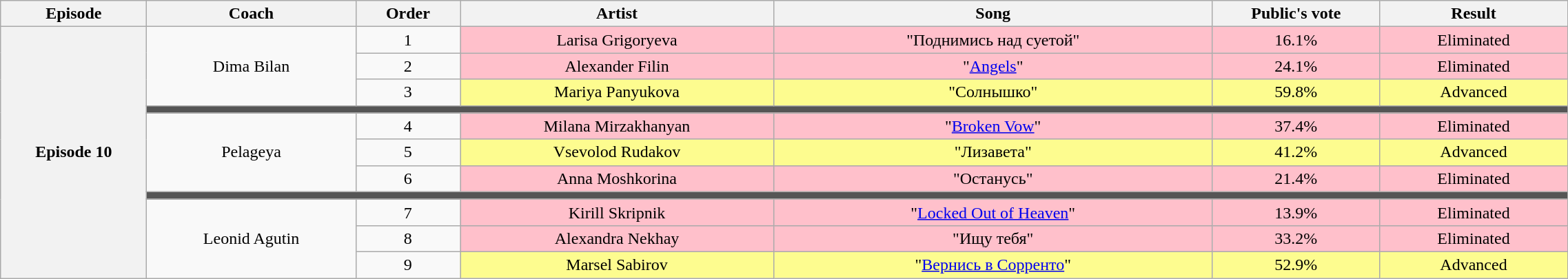<table class="wikitable" style="text-align:center; width:120%;">
<tr>
<th style="width:07%;">Episode</th>
<th style="width:10%;">Coach</th>
<th style="width:05%;">Order</th>
<th style="width:15%;">Artist</th>
<th style="width:21%;">Song</th>
<th style="width:08%;">Public's vote</th>
<th style="width:09%;">Result</th>
</tr>
<tr>
<th rowspan=11 scope="row">Episode 10 <br> </th>
<td rowspan=3>Dima Bilan</td>
<td>1</td>
<td style="background:pink;">Larisa Grigoryeva</td>
<td style="background:pink;">"Поднимись над суетой"</td>
<td style="background:pink;">16.1%</td>
<td style="background:pink;">Eliminated</td>
</tr>
<tr>
<td>2</td>
<td style="background:pink;">Alexander Filin</td>
<td style="background:pink;">"<a href='#'>Angels</a>"</td>
<td style="background:pink;">24.1%</td>
<td style="background:pink;">Eliminated</td>
</tr>
<tr>
<td>3</td>
<td style="background:#fdfc8f;">Mariya Panyukova</td>
<td style="background:#fdfc8f;">"Солнышко"</td>
<td style="background:#fdfc8f;">59.8%</td>
<td style="background:#fdfc8f;">Advanced</td>
</tr>
<tr>
<td colspan=6 style="background:#555555;"></td>
</tr>
<tr>
<td rowspan=3>Pelageya</td>
<td>4</td>
<td style="background:pink;">Milana Mirzakhanyan</td>
<td style="background:pink;">"<a href='#'>Broken Vow</a>"</td>
<td style="background:pink;">37.4%</td>
<td style="background:pink;">Eliminated</td>
</tr>
<tr>
<td>5</td>
<td style="background:#fdfc8f;">Vsevolod Rudakov</td>
<td style="background:#fdfc8f;">"Лизавета"</td>
<td style="background:#fdfc8f;">41.2%</td>
<td style="background:#fdfc8f;">Advanced</td>
</tr>
<tr>
<td>6</td>
<td style="background:pink;">Anna Moshkorina</td>
<td style="background:pink;">"Останусь"</td>
<td style="background:pink;">21.4%</td>
<td style="background:pink;">Eliminated</td>
</tr>
<tr>
<td colspan=6 style="background:#555555;"></td>
</tr>
<tr>
<td rowspan=3>Leonid Agutin</td>
<td>7</td>
<td style="background:pink;">Kirill Skripnik</td>
<td style="background:pink;">"<a href='#'>Locked Out of Heaven</a>"</td>
<td style="background:pink;">13.9%</td>
<td style="background:pink;">Eliminated</td>
</tr>
<tr>
<td>8</td>
<td style="background:pink;">Alexandra Nekhay</td>
<td style="background:pink;">"Ищу тебя"</td>
<td style="background:pink;">33.2%</td>
<td style="background:pink;">Eliminated</td>
</tr>
<tr>
<td>9</td>
<td style="background:#fdfc8f;">Marsel Sabirov</td>
<td style="background:#fdfc8f;">"<a href='#'>Вернись в Сорренто</a>"</td>
<td style="background:#fdfc8f;">52.9%</td>
<td style="background:#fdfc8f;">Advanced</td>
</tr>
</table>
